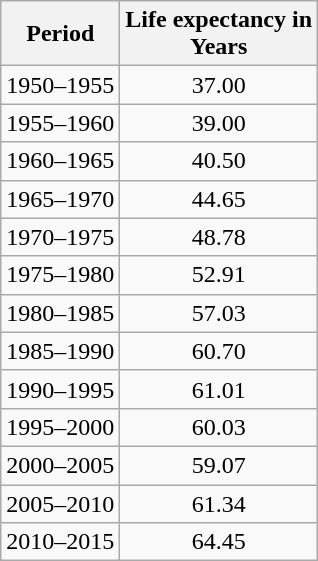<table class="wikitable" style="text-align: center;">
<tr>
<th>Period</th>
<th>Life expectancy in <br> Years</th>
</tr>
<tr>
<td>1950–1955</td>
<td>37.00</td>
</tr>
<tr>
<td>1955–1960</td>
<td> 39.00</td>
</tr>
<tr>
<td>1960–1965</td>
<td> 40.50</td>
</tr>
<tr>
<td>1965–1970</td>
<td> 44.65</td>
</tr>
<tr>
<td>1970–1975</td>
<td> 48.78</td>
</tr>
<tr>
<td>1975–1980</td>
<td> 52.91</td>
</tr>
<tr>
<td>1980–1985</td>
<td> 57.03</td>
</tr>
<tr>
<td>1985–1990</td>
<td> 60.70</td>
</tr>
<tr>
<td>1990–1995</td>
<td> 61.01</td>
</tr>
<tr>
<td>1995–2000</td>
<td> 60.03</td>
</tr>
<tr>
<td>2000–2005</td>
<td> 59.07</td>
</tr>
<tr>
<td>2005–2010</td>
<td> 61.34</td>
</tr>
<tr>
<td>2010–2015</td>
<td> 64.45</td>
</tr>
</table>
